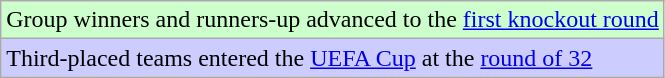<table class="wikitable">
<tr bgcolor=#ccffcc>
<td>Group winners and runners-up advanced to the <a href='#'>first knockout round</a></td>
</tr>
<tr bgcolor=#ccccff>
<td>Third-placed teams entered the <a href='#'>UEFA Cup</a> at the <a href='#'>round of 32</a></td>
</tr>
</table>
